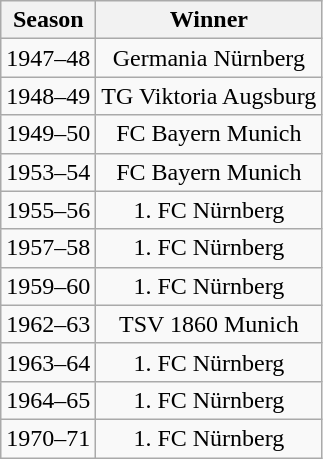<table class="wikitable">
<tr>
<th>Season</th>
<th>Winner</th>
</tr>
<tr align="center">
<td>1947–48</td>
<td>Germania Nürnberg</td>
</tr>
<tr align="center">
<td>1948–49</td>
<td>TG Viktoria Augsburg</td>
</tr>
<tr align="center">
<td>1949–50</td>
<td>FC Bayern Munich</td>
</tr>
<tr align="center">
<td>1953–54</td>
<td>FC Bayern Munich</td>
</tr>
<tr align="center">
<td>1955–56</td>
<td>1. FC Nürnberg</td>
</tr>
<tr align="center">
<td>1957–58</td>
<td>1. FC Nürnberg</td>
</tr>
<tr align="center">
<td>1959–60</td>
<td>1. FC Nürnberg</td>
</tr>
<tr align="center">
<td>1962–63</td>
<td>TSV 1860 Munich</td>
</tr>
<tr align="center">
<td>1963–64</td>
<td>1. FC Nürnberg</td>
</tr>
<tr align="center">
<td>1964–65</td>
<td>1. FC Nürnberg</td>
</tr>
<tr align="center">
<td>1970–71</td>
<td>1. FC Nürnberg</td>
</tr>
</table>
